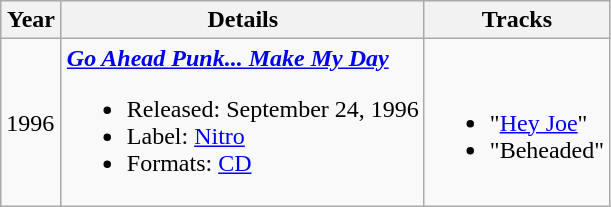<table class="wikitable">
<tr>
<th width=33>Year</th>
<th>Details</th>
<th>Tracks</th>
</tr>
<tr>
<td>1996</td>
<td><strong><em><a href='#'>Go Ahead Punk... Make My Day</a></em></strong><br><ul><li>Released: September 24, 1996</li><li>Label: <a href='#'>Nitro</a></li><li>Formats: <a href='#'>CD</a></li></ul></td>
<td><br><ul><li>"<a href='#'>Hey Joe</a>" </li><li>"Beheaded"</li></ul></td>
</tr>
</table>
